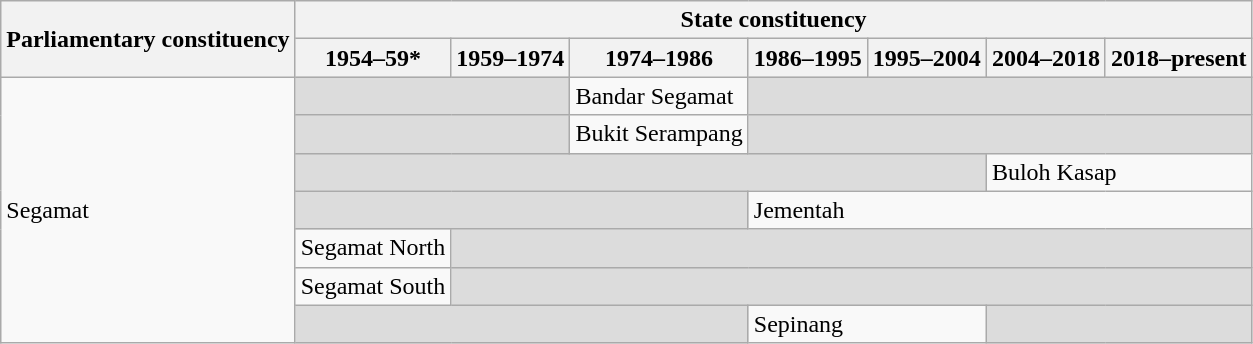<table class="wikitable">
<tr>
<th rowspan="2">Parliamentary constituency</th>
<th colspan="7">State constituency</th>
</tr>
<tr>
<th>1954–59*</th>
<th>1959–1974</th>
<th>1974–1986</th>
<th>1986–1995</th>
<th>1995–2004</th>
<th>2004–2018</th>
<th>2018–present</th>
</tr>
<tr>
<td rowspan="7">Segamat</td>
<td colspan="2" bgcolor="dcdcdc"></td>
<td>Bandar Segamat</td>
<td colspan="4" bgcolor="dcdcdc"></td>
</tr>
<tr>
<td colspan="2" bgcolor="dcdcdc"></td>
<td>Bukit Serampang</td>
<td colspan="4" bgcolor="dcdcdc"></td>
</tr>
<tr>
<td colspan="5" bgcolor="dcdcdc"></td>
<td colspan="2">Buloh Kasap</td>
</tr>
<tr>
<td colspan="3" bgcolor="dcdcdc"></td>
<td colspan="4">Jementah</td>
</tr>
<tr>
<td>Segamat North</td>
<td colspan="6" bgcolor="dcdcdc"></td>
</tr>
<tr>
<td>Segamat South</td>
<td colspan="6" bgcolor="dcdcdc"></td>
</tr>
<tr>
<td colspan="3" bgcolor="dcdcdc"></td>
<td colspan="2">Sepinang</td>
<td colspan="2" bgcolor="dcdcdc"></td>
</tr>
</table>
